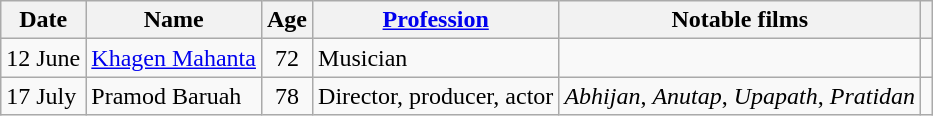<table class="wikitable sortable">
<tr>
<th><strong>Date</strong></th>
<th><strong>Name</strong></th>
<th><strong>Age</strong></th>
<th><strong><a href='#'>Profession</a></strong></th>
<th><strong>Notable films</strong></th>
<th></th>
</tr>
<tr>
<td>12 June</td>
<td><a href='#'>Khagen Mahanta</a></td>
<td align="center">72</td>
<td>Musician</td>
<td></td>
<td align="center"></td>
</tr>
<tr>
<td>17 July</td>
<td>Pramod Baruah</td>
<td align="center">78</td>
<td>Director, producer, actor</td>
<td><em>Abhijan</em>, <em>Anutap</em>, <em>Upapath</em>, <em>Pratidan</em></td>
<td align="center"></td>
</tr>
</table>
